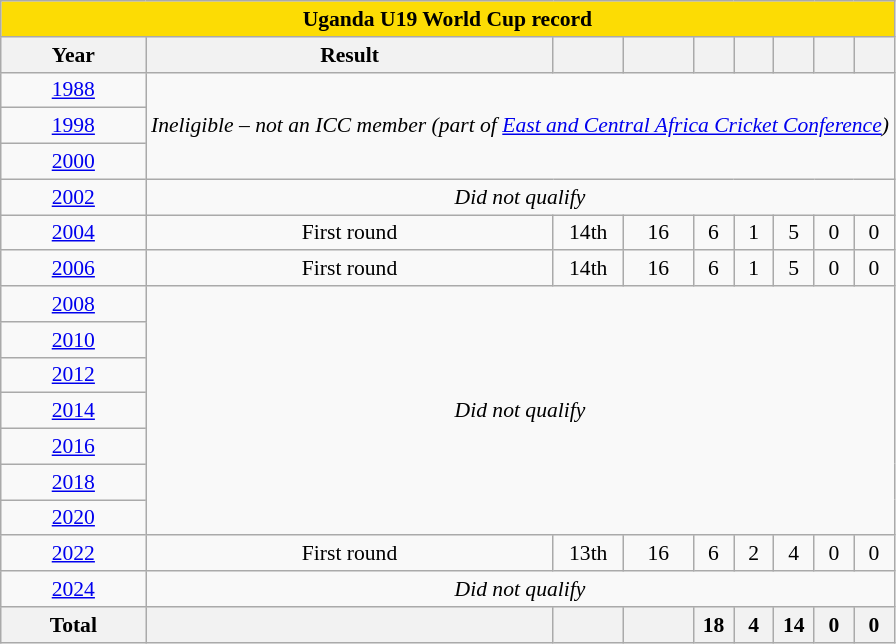<table class="wikitable" style="font-size:90%; text-align:center;">
<tr>
<th style="color:black; background:#FCDC04;" colspan=9>Uganda U19 World Cup record</th>
</tr>
<tr>
<th width="90">Year</th>
<th>Result</th>
<th width="40"></th>
<th width="40"></th>
<th width="20"></th>
<th width="20"></th>
<th width="20"></th>
<th width="20"></th>
<th width="20"></th>
</tr>
<tr>
<td> <a href='#'>1988</a></td>
<td colspan=8 rowspan=3><em>Ineligible – not an ICC member (part of <a href='#'>East and Central Africa Cricket Conference</a>)</em></td>
</tr>
<tr>
<td> <a href='#'>1998</a></td>
</tr>
<tr>
<td> <a href='#'>2000</a></td>
</tr>
<tr>
<td> <a href='#'>2002</a></td>
<td colspan=8><em>Did not qualify</em></td>
</tr>
<tr>
<td> <a href='#'>2004</a></td>
<td>First round</td>
<td>14th</td>
<td>16</td>
<td>6</td>
<td>1</td>
<td>5</td>
<td>0</td>
<td>0</td>
</tr>
<tr>
<td> <a href='#'>2006</a></td>
<td>First round</td>
<td>14th</td>
<td>16</td>
<td>6</td>
<td>1</td>
<td>5</td>
<td>0</td>
<td>0</td>
</tr>
<tr>
<td> <a href='#'>2008</a></td>
<td colspan=8 rowspan=7><em>Did not qualify</em></td>
</tr>
<tr>
<td> <a href='#'>2010</a></td>
</tr>
<tr>
<td> <a href='#'>2012</a></td>
</tr>
<tr>
<td> <a href='#'>2014</a></td>
</tr>
<tr>
<td> <a href='#'>2016</a></td>
</tr>
<tr>
<td> <a href='#'>2018</a></td>
</tr>
<tr>
<td> <a href='#'>2020</a></td>
</tr>
<tr>
<td> <a href='#'>2022</a></td>
<td>First round</td>
<td>13th</td>
<td>16</td>
<td>6</td>
<td>2</td>
<td>4</td>
<td>0</td>
<td>0</td>
</tr>
<tr>
<td> <a href='#'>2024</a></td>
<td colspan=8><em>Did not qualify</em></td>
</tr>
<tr>
<th>Total</th>
<th></th>
<th></th>
<th></th>
<th>18</th>
<th>4</th>
<th>14</th>
<th>0</th>
<th>0</th>
</tr>
</table>
